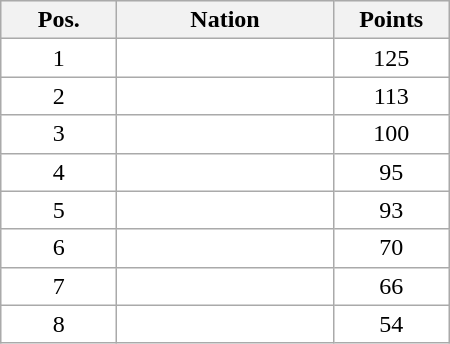<table class="wikitable gauche" cellspacing="1" style="width:300px;">
<tr style="background:#efefef; text-align:center;">
<th style="width:70px;">Pos.</th>
<th>Nation</th>
<th style="width:70px;">Points</th>
</tr>
<tr style="vertical-align:top; text-align:center; background:#fff;">
<td>1</td>
<td style="text-align:left;"></td>
<td>125</td>
</tr>
<tr style="vertical-align:top; text-align:center; background:#fff;">
<td>2</td>
<td style="text-align:left;"></td>
<td>113</td>
</tr>
<tr style="vertical-align:top; text-align:center; background:#fff;">
<td>3</td>
<td style="text-align:left;"></td>
<td>100</td>
</tr>
<tr style="vertical-align:top; text-align:center; background:#fff;">
<td>4</td>
<td style="text-align:left;"></td>
<td>95</td>
</tr>
<tr style="vertical-align:top; text-align:center; background:#fff;">
<td>5</td>
<td style="text-align:left;"></td>
<td>93</td>
</tr>
<tr style="vertical-align:top; text-align:center; background:#fff;">
<td>6</td>
<td style="text-align:left;"></td>
<td>70</td>
</tr>
<tr style="vertical-align:top; text-align:center; background:#fff;">
<td>7</td>
<td style="text-align:left;"></td>
<td>66</td>
</tr>
<tr style="vertical-align:top; text-align:center; background:#fff;">
<td>8</td>
<td style="text-align:left;"></td>
<td>54</td>
</tr>
</table>
